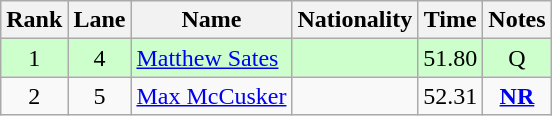<table class="wikitable sortable" style="text-align:center">
<tr>
<th>Rank</th>
<th>Lane</th>
<th>Name</th>
<th>Nationality</th>
<th>Time</th>
<th>Notes</th>
</tr>
<tr bgcolor=ccffcc>
<td>1</td>
<td>4</td>
<td align=left><a href='#'>Matthew Sates</a></td>
<td align=left></td>
<td>51.80</td>
<td>Q</td>
</tr>
<tr>
<td>2</td>
<td>5</td>
<td align=left><a href='#'>Max McCusker</a></td>
<td align=left></td>
<td>52.31</td>
<td><strong><a href='#'>NR</a></strong></td>
</tr>
</table>
